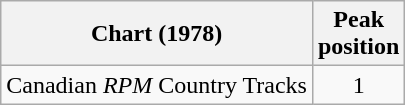<table class="wikitable">
<tr>
<th align="left">Chart (1978)</th>
<th align="center">Peak<br>position</th>
</tr>
<tr>
<td align="left">Canadian <em>RPM</em> Country Tracks</td>
<td align="center">1</td>
</tr>
</table>
